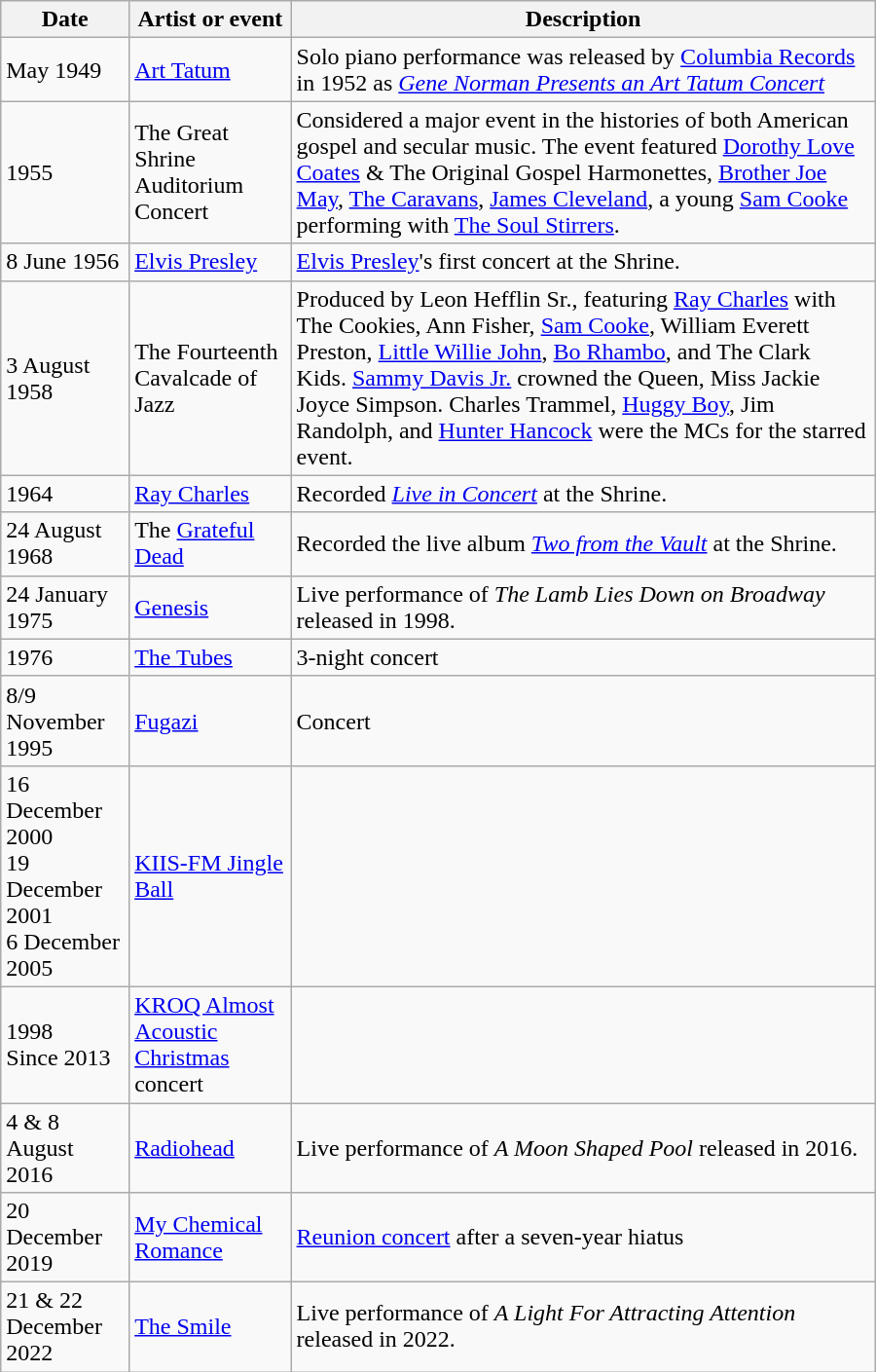<table class="wikitable" width="600">
<tr>
<th>Date</th>
<th>Artist or event</th>
<th>Description</th>
</tr>
<tr>
<td>May 1949</td>
<td><a href='#'>Art Tatum</a></td>
<td>Solo piano performance was released by <a href='#'>Columbia Records</a> in 1952 as <em><a href='#'>Gene Norman Presents an Art Tatum Concert</a></em></td>
</tr>
<tr>
<td>1955</td>
<td>The Great Shrine Auditorium Concert</td>
<td>Considered a major event in the histories of both American gospel and secular music. The event featured <a href='#'>Dorothy Love Coates</a> & The Original Gospel Harmonettes, <a href='#'>Brother Joe May</a>, <a href='#'>The Caravans</a>, <a href='#'>James Cleveland</a>, a young <a href='#'>Sam Cooke</a> performing with <a href='#'>The Soul Stirrers</a>.</td>
</tr>
<tr>
<td>8 June 1956</td>
<td><a href='#'>Elvis Presley</a></td>
<td><a href='#'>Elvis Presley</a>'s first concert at the Shrine.</td>
</tr>
<tr>
<td>3 August 1958</td>
<td>The Fourteenth Cavalcade of Jazz</td>
<td>Produced by Leon Hefflin Sr., featuring <a href='#'>Ray Charles</a> with The Cookies, Ann Fisher, <a href='#'>Sam Cooke</a>, William Everett Preston, <a href='#'>Little Willie John</a>, <a href='#'>Bo Rhambo</a>, and The Clark Kids. <a href='#'>Sammy Davis Jr.</a> crowned the Queen, Miss Jackie Joyce Simpson. Charles Trammel, <a href='#'>Huggy Boy</a>, Jim Randolph, and <a href='#'>Hunter Hancock</a> were the MCs for the starred event.</td>
</tr>
<tr>
<td>1964</td>
<td><a href='#'>Ray Charles</a></td>
<td>Recorded <em><a href='#'>Live in Concert</a></em> at the Shrine.</td>
</tr>
<tr>
<td>24 August 1968</td>
<td>The <a href='#'>Grateful Dead</a></td>
<td>Recorded the live album <em><a href='#'>Two from the Vault</a></em> at the Shrine.</td>
</tr>
<tr>
<td>24 January 1975</td>
<td><a href='#'>Genesis</a></td>
<td>Live performance of <em>The Lamb Lies Down on Broadway</em> released in 1998.</td>
</tr>
<tr>
<td>1976</td>
<td><a href='#'>The Tubes</a></td>
<td>3-night concert</td>
</tr>
<tr>
<td>8/9 November 1995</td>
<td><a href='#'>Fugazi</a></td>
<td>Concert</td>
</tr>
<tr>
<td>16 December 2000<br>19 December 2001<br>6 December 2005</td>
<td><a href='#'>KIIS-FM Jingle Ball</a></td>
<td></td>
</tr>
<tr>
<td>1998<br>Since 2013</td>
<td><a href='#'>KROQ Almost Acoustic Christmas</a> concert</td>
<td></td>
</tr>
<tr>
<td>4 & 8 August 2016</td>
<td><a href='#'>Radiohead</a></td>
<td>Live performance of <em>A Moon Shaped Pool</em> released in 2016.</td>
</tr>
<tr>
<td>20 December 2019</td>
<td><a href='#'>My Chemical Romance</a></td>
<td><a href='#'>Reunion concert</a> after a seven-year hiatus</td>
</tr>
<tr>
<td>21 & 22 December 2022</td>
<td><a href='#'>The Smile</a></td>
<td>Live performance of <em>A Light For Attracting Attention</em> released in 2022.</td>
</tr>
</table>
